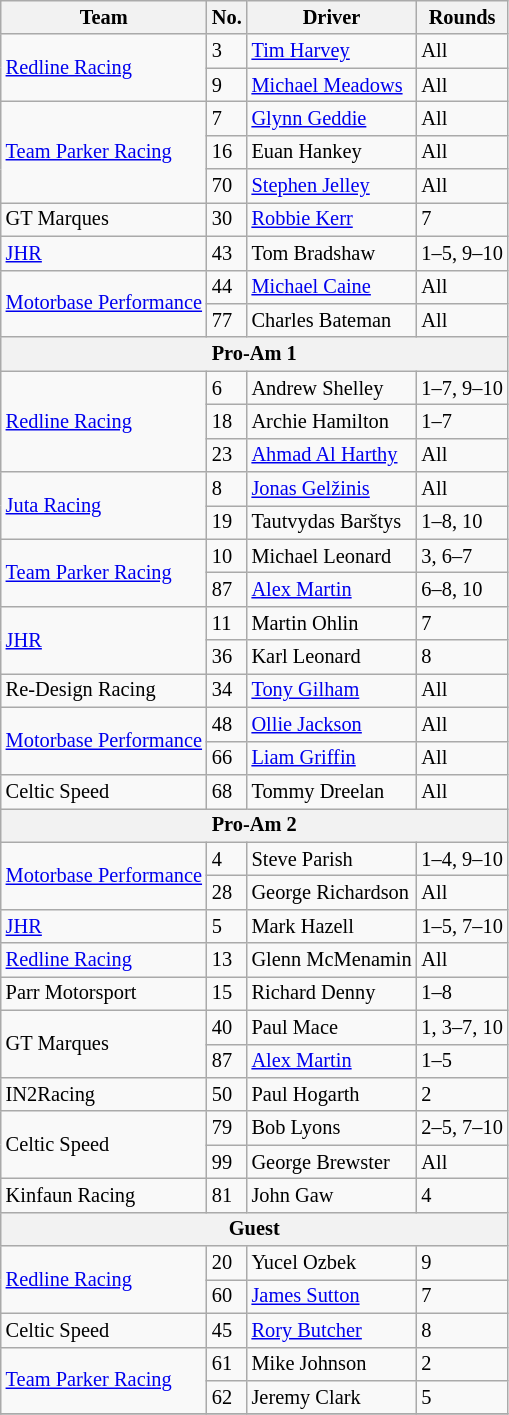<table class="wikitable" style="font-size: 85%;">
<tr>
<th>Team</th>
<th>No.</th>
<th>Driver</th>
<th>Rounds</th>
</tr>
<tr>
<td rowspan=2><a href='#'>Redline Racing</a></td>
<td>3</td>
<td> <a href='#'>Tim Harvey</a></td>
<td>All</td>
</tr>
<tr>
<td>9</td>
<td> <a href='#'>Michael Meadows</a></td>
<td>All</td>
</tr>
<tr>
<td rowspan=3><a href='#'>Team Parker Racing</a></td>
<td>7</td>
<td> <a href='#'>Glynn Geddie</a></td>
<td>All</td>
</tr>
<tr>
<td>16</td>
<td> Euan Hankey</td>
<td>All</td>
</tr>
<tr>
<td>70</td>
<td> <a href='#'>Stephen Jelley</a></td>
<td>All</td>
</tr>
<tr>
<td>GT Marques</td>
<td>30</td>
<td> <a href='#'>Robbie Kerr</a></td>
<td>7</td>
</tr>
<tr>
<td><a href='#'>JHR</a></td>
<td>43</td>
<td> Tom Bradshaw</td>
<td nowrap>1–5, 9–10</td>
</tr>
<tr>
<td rowspan=2><a href='#'>Motorbase Performance</a></td>
<td>44</td>
<td> <a href='#'>Michael Caine</a></td>
<td>All</td>
</tr>
<tr>
<td>77</td>
<td> Charles Bateman</td>
<td>All</td>
</tr>
<tr>
<th colspan=4>Pro-Am 1</th>
</tr>
<tr>
<td rowspan=3><a href='#'>Redline Racing</a></td>
<td>6</td>
<td> Andrew Shelley</td>
<td>1–7, 9–10</td>
</tr>
<tr>
<td>18</td>
<td> Archie Hamilton</td>
<td>1–7</td>
</tr>
<tr>
<td>23</td>
<td> <a href='#'>Ahmad Al Harthy</a></td>
<td>All</td>
</tr>
<tr>
<td rowspan=2><a href='#'>Juta Racing</a></td>
<td>8</td>
<td> <a href='#'>Jonas Gelžinis</a></td>
<td>All</td>
</tr>
<tr>
<td>19</td>
<td> Tautvydas Barštys</td>
<td>1–8, 10</td>
</tr>
<tr>
<td rowspan=2><a href='#'>Team Parker Racing</a></td>
<td>10</td>
<td> Michael Leonard</td>
<td>3, 6–7</td>
</tr>
<tr>
<td>87</td>
<td> <a href='#'>Alex Martin</a></td>
<td>6–8, 10</td>
</tr>
<tr>
<td rowspan=2><a href='#'>JHR</a></td>
<td>11</td>
<td> Martin Ohlin</td>
<td>7</td>
</tr>
<tr>
<td>36</td>
<td> Karl Leonard</td>
<td>8</td>
</tr>
<tr>
<td>Re-Design Racing</td>
<td>34</td>
<td> <a href='#'>Tony Gilham</a></td>
<td>All</td>
</tr>
<tr>
<td rowspan=2><a href='#'>Motorbase Performance</a></td>
<td>48</td>
<td> <a href='#'>Ollie Jackson</a></td>
<td>All</td>
</tr>
<tr>
<td>66</td>
<td> <a href='#'>Liam Griffin</a></td>
<td>All</td>
</tr>
<tr>
<td>Celtic Speed</td>
<td>68</td>
<td> Tommy Dreelan</td>
<td>All</td>
</tr>
<tr>
<th colspan=4>Pro-Am 2</th>
</tr>
<tr>
<td rowspan=2><a href='#'>Motorbase Performance</a></td>
<td>4</td>
<td> Steve Parish</td>
<td>1–4, 9–10</td>
</tr>
<tr>
<td>28</td>
<td nowrap> George Richardson</td>
<td>All</td>
</tr>
<tr>
<td><a href='#'>JHR</a></td>
<td>5</td>
<td> Mark Hazell</td>
<td>1–5, 7–10</td>
</tr>
<tr>
<td><a href='#'>Redline Racing</a></td>
<td>13</td>
<td> Glenn McMenamin</td>
<td>All</td>
</tr>
<tr>
<td>Parr Motorsport</td>
<td>15</td>
<td> Richard Denny</td>
<td>1–8</td>
</tr>
<tr>
<td rowspan=2>GT Marques</td>
<td>40</td>
<td> Paul Mace</td>
<td>1, 3–7, 10</td>
</tr>
<tr>
<td>87</td>
<td> <a href='#'>Alex Martin</a></td>
<td>1–5</td>
</tr>
<tr>
<td>IN2Racing</td>
<td>50</td>
<td> Paul Hogarth</td>
<td>2</td>
</tr>
<tr>
<td rowspan=2>Celtic Speed</td>
<td>79</td>
<td> Bob Lyons</td>
<td>2–5, 7–10</td>
</tr>
<tr>
<td>99</td>
<td> George Brewster</td>
<td>All</td>
</tr>
<tr>
<td>Kinfaun Racing</td>
<td>81</td>
<td> John Gaw</td>
<td>4</td>
</tr>
<tr>
<th colspan=4>Guest</th>
</tr>
<tr>
<td rowspan=2><a href='#'>Redline Racing</a></td>
<td>20</td>
<td> Yucel Ozbek</td>
<td>9</td>
</tr>
<tr>
<td>60</td>
<td> <a href='#'>James Sutton</a></td>
<td>7</td>
</tr>
<tr>
<td>Celtic Speed</td>
<td>45</td>
<td> <a href='#'>Rory Butcher</a></td>
<td>8</td>
</tr>
<tr>
<td rowspan=2><a href='#'>Team Parker Racing</a></td>
<td>61</td>
<td> Mike Johnson</td>
<td>2</td>
</tr>
<tr>
<td>62</td>
<td> Jeremy Clark</td>
<td>5</td>
</tr>
<tr>
</tr>
</table>
